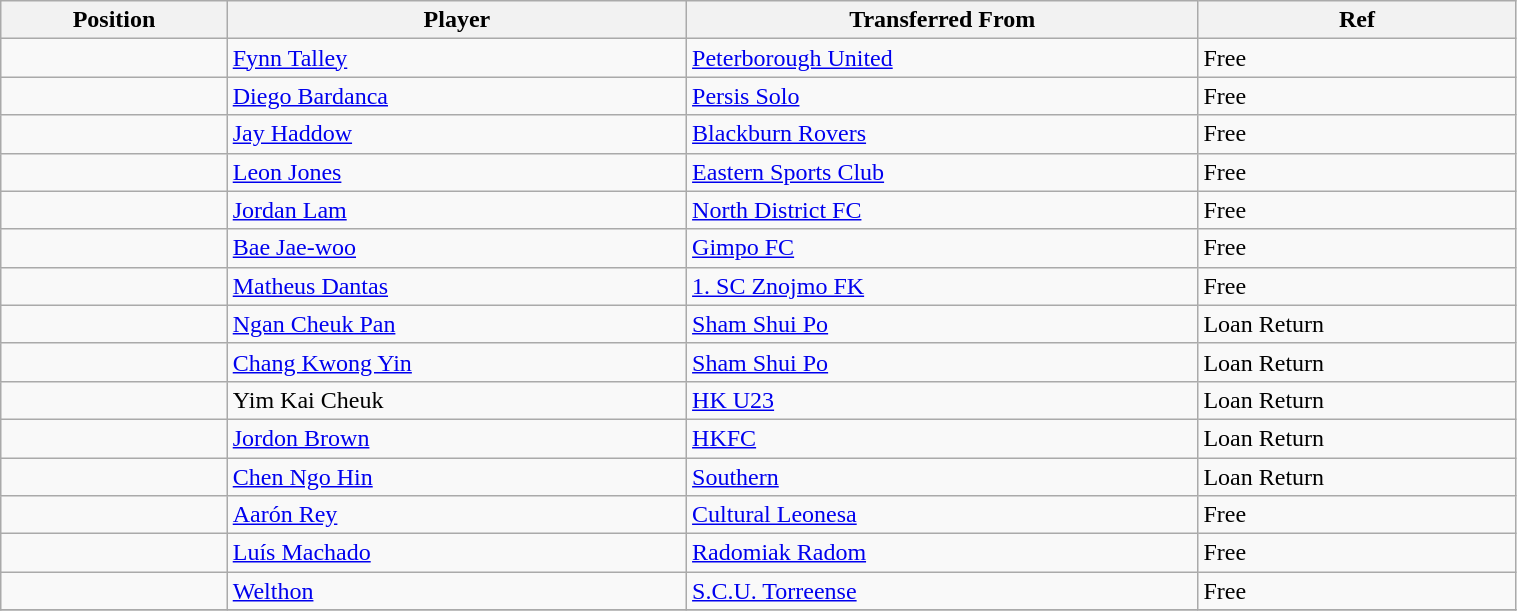<table class="wikitable sortable" style="width:80%; text-align:center; font-size:100%; text-align:left;">
<tr>
<th>Position</th>
<th>Player</th>
<th>Transferred From</th>
<th>Ref</th>
</tr>
<tr>
<td></td>
<td> <a href='#'>Fynn Talley</a></td>
<td> <a href='#'>Peterborough United</a></td>
<td>Free</td>
</tr>
<tr>
<td></td>
<td> <a href='#'>Diego Bardanca</a></td>
<td> <a href='#'>Persis Solo</a></td>
<td>Free</td>
</tr>
<tr>
<td></td>
<td> <a href='#'>Jay Haddow</a></td>
<td> <a href='#'>Blackburn Rovers</a></td>
<td>Free </td>
</tr>
<tr>
<td></td>
<td> <a href='#'>Leon Jones</a></td>
<td> <a href='#'>Eastern Sports Club</a></td>
<td>Free </td>
</tr>
<tr>
<td></td>
<td> <a href='#'>Jordan Lam</a></td>
<td> <a href='#'>North District FC</a></td>
<td>Free </td>
</tr>
<tr>
<td></td>
<td> <a href='#'>Bae Jae-woo</a></td>
<td> <a href='#'>Gimpo FC</a></td>
<td>Free</td>
</tr>
<tr>
<td></td>
<td> <a href='#'>Matheus Dantas</a></td>
<td> <a href='#'>1. SC Znojmo FK</a></td>
<td>Free</td>
</tr>
<tr>
<td></td>
<td> <a href='#'>Ngan Cheuk Pan</a></td>
<td> <a href='#'>Sham Shui Po</a></td>
<td>Loan Return</td>
</tr>
<tr>
<td></td>
<td> <a href='#'>Chang Kwong Yin</a></td>
<td> <a href='#'>Sham Shui Po</a></td>
<td>Loan Return</td>
</tr>
<tr>
<td></td>
<td> Yim Kai Cheuk</td>
<td> <a href='#'>HK U23</a></td>
<td>Loan Return</td>
</tr>
<tr>
<td></td>
<td> <a href='#'>Jordon Brown</a></td>
<td> <a href='#'>HKFC</a></td>
<td>Loan Return</td>
</tr>
<tr>
<td></td>
<td> <a href='#'>Chen Ngo Hin</a></td>
<td> <a href='#'>Southern</a></td>
<td>Loan Return</td>
</tr>
<tr>
<td></td>
<td> <a href='#'>Aarón Rey</a></td>
<td> <a href='#'>Cultural Leonesa</a></td>
<td>Free</td>
</tr>
<tr>
<td></td>
<td> <a href='#'>Luís Machado</a></td>
<td> <a href='#'>Radomiak Radom</a></td>
<td>Free</td>
</tr>
<tr>
<td></td>
<td> <a href='#'>Welthon</a></td>
<td> <a href='#'>S.C.U. Torreense</a></td>
<td>Free</td>
</tr>
<tr>
</tr>
</table>
